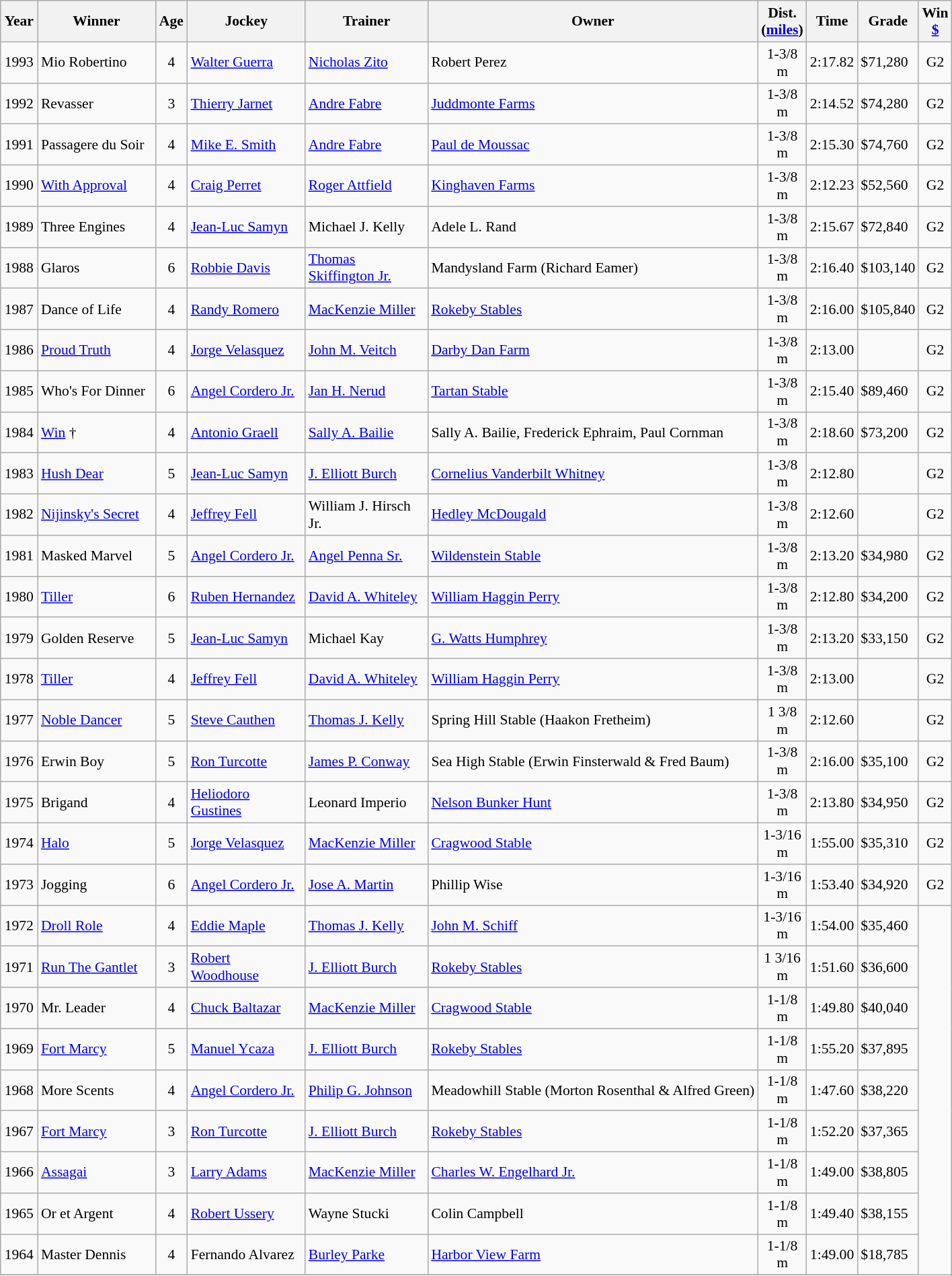<table class="wikitable sortable" style="font-size:90%">
<tr>
<th style="width:30px">Year<br></th>
<th style="width:110px">Winner<br></th>
<th style="width:25px">Age<br></th>
<th style="width:110px">Jockey<br></th>
<th style="width:115px">Trainer<br></th>
<th>Owner<br></th>
<th style="width:35px">Dist.<br> <span>(<a href='#'>miles</a>)</span></th>
<th style="width:20px">Time<br></th>
<th style="width:20px">Grade<br></th>
<th style="width:25px">Win<br><a href='#'>$</a></th>
</tr>
<tr>
<td align=center>1993</td>
<td>Mio Robertino</td>
<td align=center>4</td>
<td><a href='#'>Walter Guerra</a></td>
<td><a href='#'>Nicholas Zito</a></td>
<td>Robert Perez</td>
<td align=center>1-3/8 m</td>
<td>2:17.82</td>
<td>$71,280</td>
<td align=center>G2</td>
</tr>
<tr>
<td align=center>1992</td>
<td>Revasser</td>
<td align=center>3</td>
<td><a href='#'>Thierry Jarnet</a></td>
<td><a href='#'>Andre Fabre</a></td>
<td><a href='#'>Juddmonte Farms</a></td>
<td align=center>1-3/8 m</td>
<td>2:14.52</td>
<td>$74,280</td>
<td align=center>G2</td>
</tr>
<tr>
<td align=center>1991</td>
<td>Passagere du Soir</td>
<td align=center>4</td>
<td><a href='#'>Mike E. Smith</a></td>
<td><a href='#'>Andre Fabre</a></td>
<td><a href='#'>Paul de Moussac</a></td>
<td align=center>1-3/8 m</td>
<td>2:15.30</td>
<td>$74,760</td>
<td align=center>G2</td>
</tr>
<tr>
<td align=center>1990</td>
<td><a href='#'>With Approval</a></td>
<td align=center>4</td>
<td><a href='#'>Craig Perret</a></td>
<td><a href='#'>Roger Attfield</a></td>
<td><a href='#'>Kinghaven Farms</a></td>
<td align=center>1-3/8 m</td>
<td>2:12.23</td>
<td>$52,560</td>
<td align=center>G2</td>
</tr>
<tr>
<td align=center>1989</td>
<td>Three Engines</td>
<td align=center>4</td>
<td><a href='#'>Jean-Luc Samyn</a></td>
<td>Michael J. Kelly</td>
<td>Adele L. Rand</td>
<td align=center>1-3/8 m</td>
<td>2:15.67</td>
<td>$72,840</td>
<td align=center>G2</td>
</tr>
<tr>
<td align=center>1988</td>
<td>Glaros</td>
<td align=center>6</td>
<td><a href='#'>Robbie Davis</a></td>
<td><a href='#'>Thomas Skiffington Jr.</a></td>
<td>Mandysland Farm (Richard Eamer)</td>
<td align=center>1-3/8 m</td>
<td>2:16.40</td>
<td>$103,140</td>
<td align=center>G2</td>
</tr>
<tr>
<td align=center>1987</td>
<td>Dance of Life</td>
<td align=center>4</td>
<td><a href='#'>Randy Romero</a></td>
<td><a href='#'>MacKenzie Miller</a></td>
<td><a href='#'>Rokeby Stables</a></td>
<td align=center>1-3/8 m</td>
<td>2:16.00</td>
<td>$105,840</td>
<td align=center>G2</td>
</tr>
<tr>
<td align=center>1986</td>
<td><a href='#'>Proud Truth</a></td>
<td align=center>4</td>
<td><a href='#'>Jorge Velasquez</a></td>
<td><a href='#'>John M. Veitch</a></td>
<td><a href='#'>Darby Dan Farm</a></td>
<td align=center>1-3/8 m</td>
<td>2:13.00</td>
<td></td>
<td align=center>G2</td>
</tr>
<tr>
<td align=center>1985</td>
<td>Who's For Dinner</td>
<td align=center>6</td>
<td><a href='#'>Angel Cordero Jr.</a></td>
<td><a href='#'>Jan H. Nerud</a></td>
<td><a href='#'>Tartan Stable</a></td>
<td align=center>1-3/8 m</td>
<td>2:15.40</td>
<td>$89,460</td>
<td align=center>G2</td>
</tr>
<tr>
<td align=center>1984</td>
<td><a href='#'>Win</a> †</td>
<td align=center>4</td>
<td><a href='#'>Antonio Graell</a></td>
<td><a href='#'>Sally A. Bailie</a></td>
<td>Sally A. Bailie, Frederick Ephraim, Paul Cornman</td>
<td align=center>1-3/8 m</td>
<td>2:18.60</td>
<td>$73,200</td>
<td align=center>G2</td>
</tr>
<tr>
<td align=center>1983</td>
<td><a href='#'>Hush Dear</a></td>
<td align=center>5</td>
<td><a href='#'>Jean-Luc Samyn</a></td>
<td><a href='#'>J. Elliott Burch</a></td>
<td><a href='#'>Cornelius Vanderbilt Whitney</a></td>
<td align=center>1-3/8 m</td>
<td>2:12.80</td>
<td></td>
<td align=center>G2</td>
</tr>
<tr>
<td align=center>1982</td>
<td><a href='#'>Nijinsky's Secret</a></td>
<td align=center>4</td>
<td><a href='#'>Jeffrey Fell</a></td>
<td>William J. Hirsch Jr.</td>
<td><a href='#'>Hedley McDougald</a></td>
<td align=center>1-3/8 m</td>
<td>2:12.60</td>
<td></td>
<td align=center>G2</td>
</tr>
<tr>
<td align=center>1981</td>
<td>Masked Marvel</td>
<td align=center>5</td>
<td><a href='#'>Angel Cordero Jr.</a></td>
<td><a href='#'>Angel Penna Sr.</a></td>
<td><a href='#'>Wildenstein Stable</a></td>
<td align=center>1-3/8 m</td>
<td>2:13.20</td>
<td>$34,980</td>
<td align=center>G2</td>
</tr>
<tr>
<td align=center>1980</td>
<td><a href='#'>Tiller</a></td>
<td align=center>6</td>
<td><a href='#'>Ruben Hernandez</a></td>
<td><a href='#'>David A. Whiteley</a></td>
<td><a href='#'>William Haggin Perry</a></td>
<td align=center>1-3/8 m</td>
<td>2:12.80</td>
<td>$34,200</td>
<td align=center>G2</td>
</tr>
<tr>
<td align=center>1979</td>
<td>Golden Reserve</td>
<td align=center>5</td>
<td><a href='#'>Jean-Luc Samyn</a></td>
<td>Michael Kay</td>
<td><a href='#'>G. Watts Humphrey</a></td>
<td align=center>1-3/8 m</td>
<td>2:13.20</td>
<td>$33,150</td>
<td align=center>G2</td>
</tr>
<tr>
<td align=center>1978</td>
<td><a href='#'>Tiller</a></td>
<td align=center>4</td>
<td><a href='#'>Jeffrey Fell</a></td>
<td><a href='#'>David A. Whiteley</a></td>
<td><a href='#'>William Haggin Perry</a></td>
<td align=center>1-3/8 m</td>
<td>2:13.00</td>
<td></td>
<td align=center>G2</td>
</tr>
<tr>
<td align=center>1977</td>
<td><a href='#'>Noble Dancer</a></td>
<td align=center>5</td>
<td><a href='#'>Steve Cauthen</a></td>
<td><a href='#'>Thomas J. Kelly</a></td>
<td>Spring Hill Stable (Haakon Fretheim)</td>
<td align=center>1 3/8 m</td>
<td>2:12.60</td>
<td></td>
<td align=center>G2</td>
</tr>
<tr>
<td align=center>1976</td>
<td>Erwin Boy</td>
<td align=center>5</td>
<td><a href='#'>Ron Turcotte</a></td>
<td><a href='#'>James P. Conway</a></td>
<td>Sea High Stable (Erwin Finsterwald & Fred Baum)</td>
<td align=center>1-3/8 m</td>
<td>2:16.00</td>
<td>$35,100</td>
<td align=center>G2</td>
</tr>
<tr>
<td align=center>1975</td>
<td>Brigand</td>
<td align=center>4</td>
<td><a href='#'>Heliodoro Gustines</a></td>
<td>Leonard Imperio</td>
<td><a href='#'>Nelson Bunker Hunt</a></td>
<td align=center>1-3/8 m</td>
<td>2:13.80</td>
<td>$34,950</td>
<td align=center>G2</td>
</tr>
<tr>
<td align=center>1974</td>
<td><a href='#'>Halo</a></td>
<td align=center>5</td>
<td><a href='#'>Jorge Velasquez</a></td>
<td><a href='#'>MacKenzie Miller</a></td>
<td><a href='#'>Cragwood Stable</a></td>
<td align=center>1-3/16  m</td>
<td>1:55.00</td>
<td>$35,310</td>
<td align=center>G2</td>
</tr>
<tr>
<td align=center>1973</td>
<td>Jogging</td>
<td align=center>6</td>
<td><a href='#'>Angel Cordero Jr.</a></td>
<td><a href='#'>Jose A. Martin</a></td>
<td>Phillip Wise</td>
<td align=center>1-3/16  m</td>
<td>1:53.40</td>
<td>$34,920</td>
<td align=center>G2</td>
</tr>
<tr>
<td align=center>1972</td>
<td><a href='#'>Droll Role</a></td>
<td align=center>4</td>
<td><a href='#'>Eddie Maple</a></td>
<td><a href='#'>Thomas J. Kelly</a></td>
<td><a href='#'>John M. Schiff</a></td>
<td align=center>1-3/16  m</td>
<td>1:54.00</td>
<td>$35,460</td>
</tr>
<tr>
<td align=center>1971</td>
<td><a href='#'>Run The Gantlet</a></td>
<td align=center>3</td>
<td><a href='#'>Robert Woodhouse</a></td>
<td><a href='#'>J. Elliott Burch</a></td>
<td><a href='#'>Rokeby Stables</a></td>
<td align=center>1 3/16  m</td>
<td>1:51.60</td>
<td>$36,600</td>
</tr>
<tr>
<td align=center>1970</td>
<td>Mr. Leader</td>
<td align=center>4</td>
<td><a href='#'>Chuck Baltazar</a></td>
<td><a href='#'>MacKenzie Miller</a></td>
<td><a href='#'>Cragwood Stable</a></td>
<td align=center>1-1/8 m</td>
<td>1:49.80</td>
<td>$40,040</td>
</tr>
<tr>
<td align=center>1969</td>
<td><a href='#'>Fort Marcy</a></td>
<td align=center>5</td>
<td><a href='#'>Manuel Ycaza</a></td>
<td><a href='#'>J. Elliott Burch</a></td>
<td><a href='#'>Rokeby Stables</a></td>
<td align=center>1-1/8  m</td>
<td>1:55.20</td>
<td>$37,895</td>
</tr>
<tr>
<td align=center>1968</td>
<td>More Scents</td>
<td align=center>4</td>
<td><a href='#'>Angel Cordero Jr.</a></td>
<td><a href='#'>Philip G. Johnson</a></td>
<td>Meadowhill Stable (Morton Rosenthal & Alfred Green)</td>
<td align=center>1-1/8 m</td>
<td>1:47.60</td>
<td>$38,220</td>
</tr>
<tr>
<td align=center>1967</td>
<td><a href='#'>Fort Marcy</a></td>
<td align=center>3</td>
<td><a href='#'>Ron Turcotte</a></td>
<td><a href='#'>J. Elliott Burch</a></td>
<td><a href='#'>Rokeby Stables</a></td>
<td align=center>1-1/8 m</td>
<td>1:52.20</td>
<td>$37,365</td>
</tr>
<tr>
<td align=center>1966</td>
<td><a href='#'>Assagai</a></td>
<td align=center>3</td>
<td><a href='#'>Larry Adams</a></td>
<td><a href='#'>MacKenzie Miller</a></td>
<td><a href='#'>Charles W. Engelhard Jr.</a></td>
<td align=center>1-1/8 m</td>
<td>1:49.00</td>
<td>$38,805</td>
</tr>
<tr>
<td align=center>1965</td>
<td>Or et Argent</td>
<td align=center>4</td>
<td><a href='#'>Robert Ussery</a></td>
<td>Wayne Stucki</td>
<td>Colin Campbell</td>
<td align=center>1-1/8 m</td>
<td>1:49.40</td>
<td>$38,155</td>
</tr>
<tr>
<td align=center>1964</td>
<td>Master Dennis</td>
<td align=center>4</td>
<td>Fernando Alvarez</td>
<td><a href='#'>Burley Parke</a></td>
<td><a href='#'>Harbor View Farm</a></td>
<td align=center>1-1/8 m</td>
<td>1:49.00</td>
<td>$18,785</td>
</tr>
<tr>
</tr>
</table>
